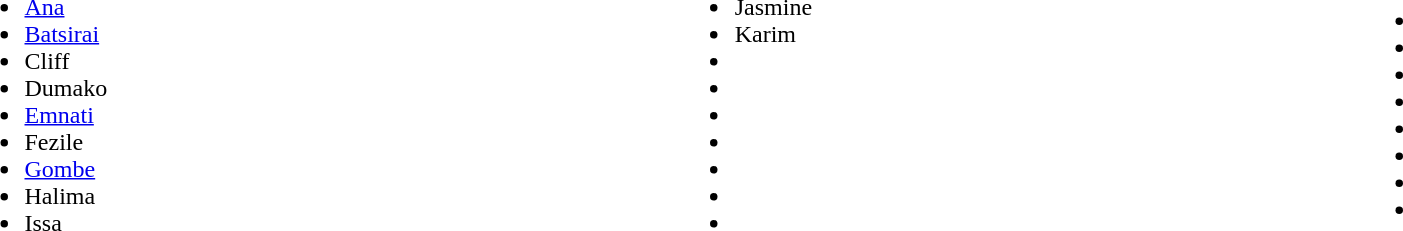<table width="90%">
<tr>
<td><br><ul><li><a href='#'>Ana</a></li><li><a href='#'>Batsirai</a></li><li>Cliff</li><li>Dumako</li><li><a href='#'>Emnati</a></li><li>Fezile</li><li><a href='#'>Gombe</a></li><li>Halima</li><li>Issa</li></ul></td>
<td><br><ul><li>Jasmine</li><li>Karim</li><li></li><li></li><li></li><li></li><li></li><li></li><li></li></ul></td>
<td><br><ul><li></li><li></li><li></li><li></li><li></li><li></li><li></li><li></li></ul></td>
</tr>
</table>
